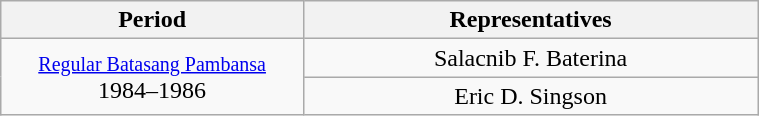<table class="wikitable" style="text-align:center; width:40%;">
<tr>
<th width="40%">Period</th>
<th>Representatives</th>
</tr>
<tr>
<td rowspan="2"><small><a href='#'>Regular Batasang Pambansa</a></small><br>1984–1986</td>
<td>Salacnib F. Baterina</td>
</tr>
<tr>
<td>Eric D. Singson</td>
</tr>
</table>
